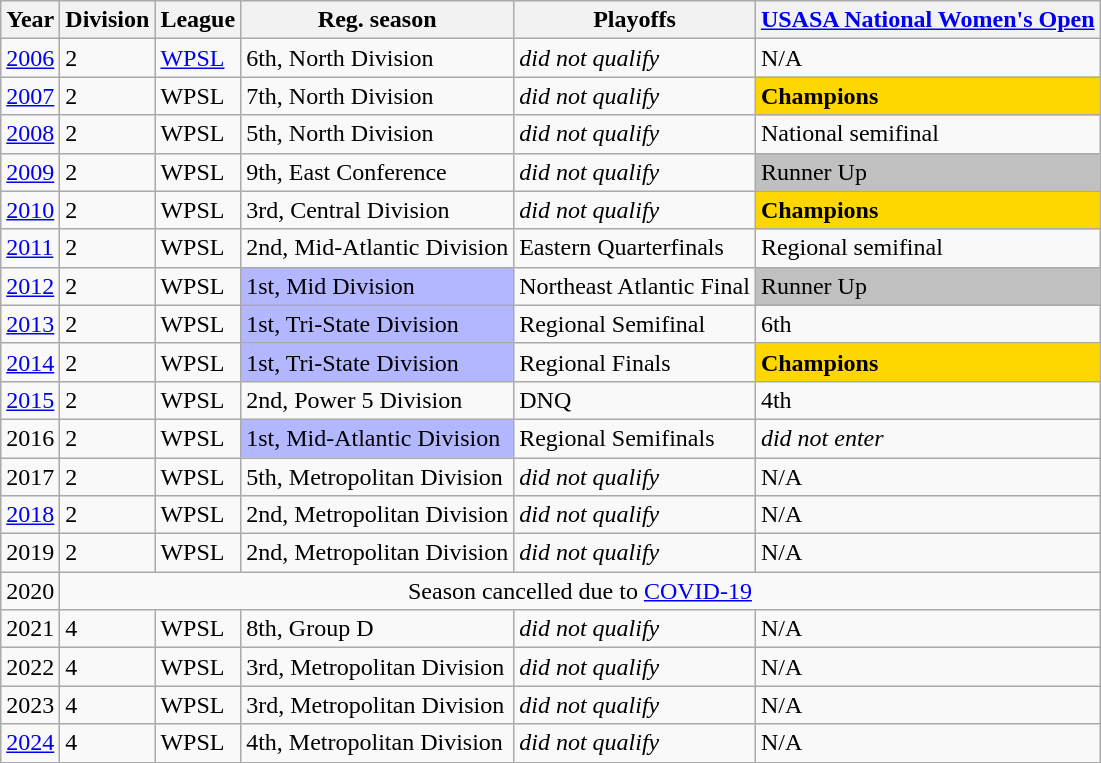<table class="wikitable">
<tr>
<th>Year</th>
<th>Division</th>
<th>League</th>
<th>Reg. season</th>
<th>Playoffs</th>
<th><a href='#'>USASA National Women's Open</a></th>
</tr>
<tr>
<td><a href='#'>2006</a></td>
<td>2</td>
<td><a href='#'>WPSL</a></td>
<td>6th, North Division</td>
<td><em>did not qualify</em></td>
<td>N/A</td>
</tr>
<tr>
<td><a href='#'>2007</a></td>
<td>2</td>
<td>WPSL</td>
<td>7th, North Division</td>
<td><em>did not qualify</em></td>
<td bgcolor=gold><strong>Champions</strong></td>
</tr>
<tr>
<td><a href='#'>2008</a></td>
<td>2</td>
<td>WPSL</td>
<td>5th, North Division</td>
<td><em>did not qualify</em></td>
<td>National semifinal</td>
</tr>
<tr>
<td><a href='#'>2009</a></td>
<td>2</td>
<td>WPSL</td>
<td>9th, East Conference</td>
<td><em>did not qualify</em></td>
<td bgcolor=silver>Runner Up</td>
</tr>
<tr>
<td><a href='#'>2010</a></td>
<td>2</td>
<td>WPSL</td>
<td>3rd, Central Division</td>
<td><em>did not qualify</em></td>
<td bgcolor=gold><strong>Champions</strong></td>
</tr>
<tr>
<td><a href='#'>2011</a></td>
<td>2</td>
<td>WPSL</td>
<td>2nd, Mid-Atlantic Division</td>
<td>Eastern Quarterfinals</td>
<td>Regional semifinal</td>
</tr>
<tr>
<td><a href='#'>2012</a></td>
<td>2</td>
<td>WPSL</td>
<td bgcolor="B3B7FF">1st, Mid Division</td>
<td>Northeast Atlantic Final</td>
<td bgcolor=silver>Runner Up</td>
</tr>
<tr>
<td><a href='#'>2013</a></td>
<td>2</td>
<td>WPSL</td>
<td bgcolor="B3B7FF">1st, Tri-State Division</td>
<td>Regional Semifinal</td>
<td>6th</td>
</tr>
<tr>
<td><a href='#'>2014</a></td>
<td>2</td>
<td>WPSL</td>
<td bgcolor="B3B7FF">1st, Tri-State Division</td>
<td>Regional Finals</td>
<td bgcolor=gold><strong>Champions</strong></td>
</tr>
<tr>
<td><a href='#'>2015</a></td>
<td>2</td>
<td>WPSL</td>
<td>2nd, Power 5 Division</td>
<td>DNQ</td>
<td>4th</td>
</tr>
<tr>
<td>2016</td>
<td>2</td>
<td>WPSL</td>
<td bgcolor="B3B7FF">1st, Mid-Atlantic Division</td>
<td>Regional Semifinals</td>
<td><em>did not enter</em></td>
</tr>
<tr>
<td>2017</td>
<td>2</td>
<td>WPSL</td>
<td>5th, Metropolitan Division</td>
<td><em>did not qualify</em></td>
<td>N/A</td>
</tr>
<tr>
<td><a href='#'>2018</a></td>
<td>2</td>
<td>WPSL</td>
<td>2nd, Metropolitan Division</td>
<td><em>did not qualify</em></td>
<td>N/A</td>
</tr>
<tr>
<td>2019</td>
<td>2</td>
<td>WPSL</td>
<td>2nd, Metropolitan Division</td>
<td><em>did not qualify</em></td>
<td>N/A</td>
</tr>
<tr>
<td>2020</td>
<td colspan=5 style=text-align:center>Season cancelled due to <a href='#'>COVID-19</a></td>
</tr>
<tr>
<td>2021</td>
<td>4</td>
<td>WPSL</td>
<td>8th, Group D</td>
<td><em>did not qualify</em></td>
<td>N/A</td>
</tr>
<tr>
<td>2022</td>
<td>4</td>
<td>WPSL</td>
<td>3rd, Metropolitan Division</td>
<td><em>did not qualify</em></td>
<td>N/A</td>
</tr>
<tr>
<td>2023</td>
<td>4</td>
<td>WPSL</td>
<td>3rd, Metropolitan Division</td>
<td><em>did not qualify</em></td>
<td>N/A</td>
</tr>
<tr>
<td><a href='#'>2024</a></td>
<td>4</td>
<td>WPSL</td>
<td>4th, Metropolitan Division</td>
<td><em>did not qualify</em></td>
<td>N/A</td>
</tr>
</table>
